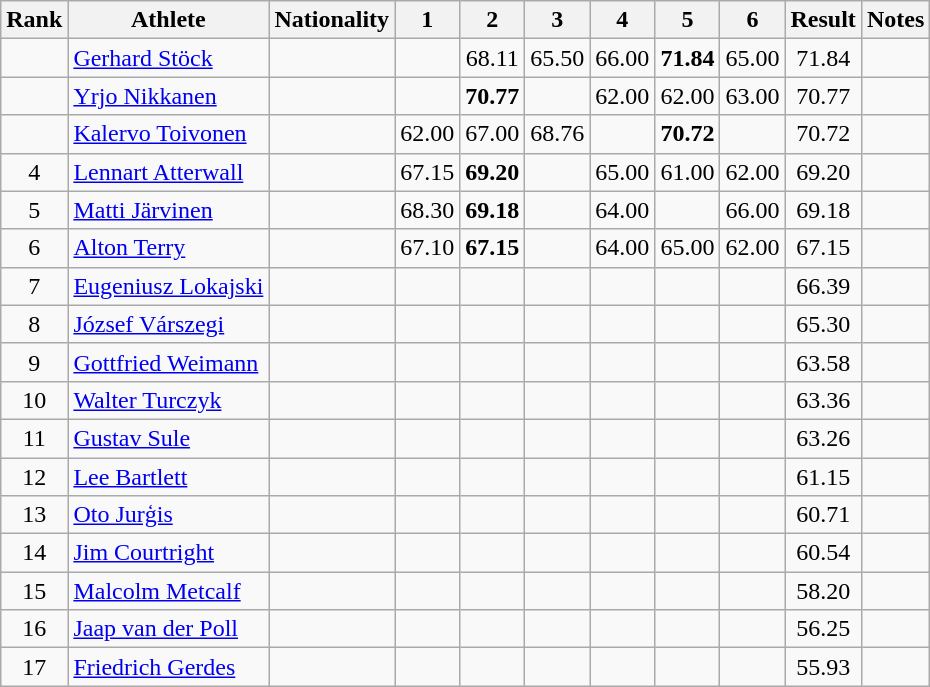<table class="wikitable sortable" style="text-align:center">
<tr>
<th>Rank</th>
<th>Athlete</th>
<th>Nationality</th>
<th>1</th>
<th>2</th>
<th>3</th>
<th>4</th>
<th>5</th>
<th>6</th>
<th>Result</th>
<th>Notes</th>
</tr>
<tr>
<td></td>
<td align=left><a href='#'>Gerhard Stöck</a></td>
<td align=left></td>
<td></td>
<td>68.11</td>
<td>65.50</td>
<td>66.00</td>
<td><strong>71.84</strong></td>
<td>65.00</td>
<td>71.84</td>
<td></td>
</tr>
<tr>
<td></td>
<td align=left><a href='#'>Yrjo Nikkanen</a></td>
<td align=left></td>
<td></td>
<td><strong>70.77</strong></td>
<td></td>
<td>62.00</td>
<td>62.00</td>
<td>63.00</td>
<td>70.77</td>
<td></td>
</tr>
<tr>
<td></td>
<td align=left><a href='#'>Kalervo Toivonen</a></td>
<td align=left></td>
<td>62.00</td>
<td>67.00</td>
<td>68.76</td>
<td></td>
<td><strong>70.72</strong></td>
<td></td>
<td>70.72</td>
<td></td>
</tr>
<tr>
<td>4</td>
<td align=left><a href='#'>Lennart Atterwall</a></td>
<td align=left></td>
<td>67.15</td>
<td><strong>69.20</strong></td>
<td></td>
<td>65.00</td>
<td>61.00</td>
<td>62.00</td>
<td>69.20</td>
<td></td>
</tr>
<tr>
<td>5</td>
<td align=left><a href='#'>Matti Järvinen</a></td>
<td align=left></td>
<td>68.30</td>
<td><strong>69.18</strong></td>
<td></td>
<td>64.00</td>
<td></td>
<td>66.00</td>
<td>69.18</td>
<td></td>
</tr>
<tr>
<td>6</td>
<td align=left><a href='#'>Alton Terry</a></td>
<td align=left></td>
<td>67.10</td>
<td><strong>67.15</strong></td>
<td></td>
<td>64.00</td>
<td>65.00</td>
<td>62.00</td>
<td>67.15</td>
<td></td>
</tr>
<tr>
<td>7</td>
<td align=left><a href='#'>Eugeniusz Lokajski</a></td>
<td align=left></td>
<td></td>
<td></td>
<td></td>
<td></td>
<td></td>
<td></td>
<td>66.39</td>
<td></td>
</tr>
<tr>
<td>8</td>
<td align=left><a href='#'>József Várszegi</a></td>
<td align=left></td>
<td></td>
<td></td>
<td></td>
<td></td>
<td></td>
<td></td>
<td>65.30</td>
<td></td>
</tr>
<tr>
<td>9</td>
<td align=left><a href='#'>Gottfried Weimann</a></td>
<td align=left></td>
<td></td>
<td></td>
<td></td>
<td></td>
<td></td>
<td></td>
<td>63.58</td>
<td></td>
</tr>
<tr>
<td>10</td>
<td align=left><a href='#'>Walter Turczyk</a></td>
<td align=left></td>
<td></td>
<td></td>
<td></td>
<td></td>
<td></td>
<td></td>
<td>63.36</td>
<td></td>
</tr>
<tr>
<td>11</td>
<td align=left><a href='#'>Gustav Sule</a></td>
<td align=left></td>
<td></td>
<td></td>
<td></td>
<td></td>
<td></td>
<td></td>
<td>63.26</td>
<td></td>
</tr>
<tr>
<td>12</td>
<td align=left><a href='#'>Lee Bartlett</a></td>
<td align=left></td>
<td></td>
<td></td>
<td></td>
<td></td>
<td></td>
<td></td>
<td>61.15</td>
<td></td>
</tr>
<tr>
<td>13</td>
<td align=left><a href='#'>Oto Jurģis</a></td>
<td align=left></td>
<td></td>
<td></td>
<td></td>
<td></td>
<td></td>
<td></td>
<td>60.71</td>
<td></td>
</tr>
<tr>
<td>14</td>
<td align=left><a href='#'>Jim Courtright</a></td>
<td align=left></td>
<td></td>
<td></td>
<td></td>
<td></td>
<td></td>
<td></td>
<td>60.54</td>
<td></td>
</tr>
<tr>
<td>15</td>
<td align=left><a href='#'>Malcolm Metcalf</a></td>
<td align=left></td>
<td></td>
<td></td>
<td></td>
<td></td>
<td></td>
<td></td>
<td>58.20</td>
<td></td>
</tr>
<tr>
<td>16</td>
<td align=left><a href='#'>Jaap van der Poll</a></td>
<td align=left></td>
<td></td>
<td></td>
<td></td>
<td></td>
<td></td>
<td></td>
<td>56.25</td>
<td></td>
</tr>
<tr>
<td>17</td>
<td align=left><a href='#'>Friedrich Gerdes</a></td>
<td align=left></td>
<td></td>
<td></td>
<td></td>
<td></td>
<td></td>
<td></td>
<td>55.93</td>
<td></td>
</tr>
</table>
